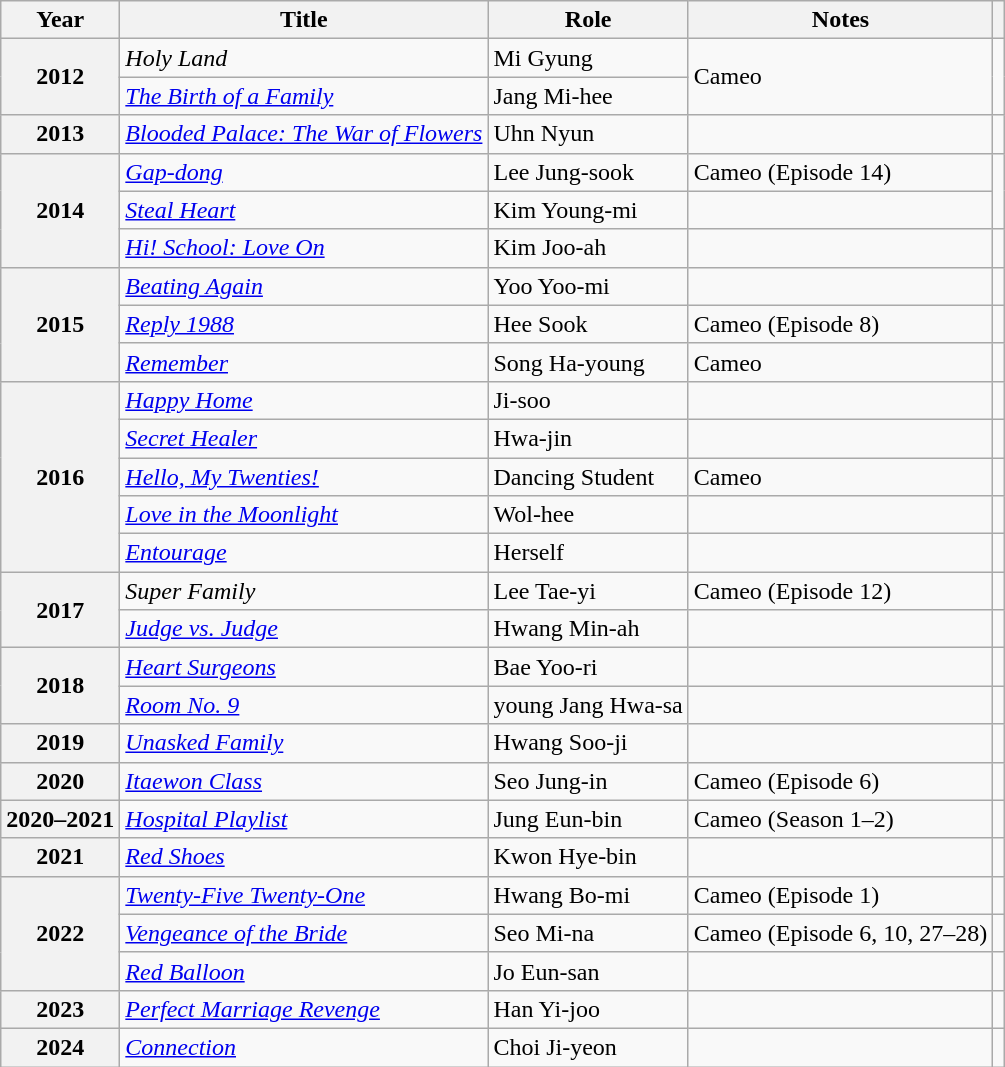<table class="wikitable plainrowheaders sortable">
<tr>
<th scope="col">Year</th>
<th scope="col">Title</th>
<th scope="col">Role</th>
<th scope="col">Notes</th>
<th scope="col" class="unsortable"></th>
</tr>
<tr>
<th scope="row" rowspan="2">2012</th>
<td><em>Holy Land</em></td>
<td>Mi Gyung</td>
<td rowspan="2">Cameo</td>
<td rowspan="2" style="text-align:center"></td>
</tr>
<tr>
<td><em><a href='#'>The Birth of a Family</a></em></td>
<td>Jang Mi-hee</td>
</tr>
<tr>
<th scope="row">2013</th>
<td><em><a href='#'>Blooded Palace: The War of Flowers</a></em></td>
<td>Uhn Nyun</td>
<td></td>
<td style="text-align:center"></td>
</tr>
<tr>
<th scope="row" rowspan="3">2014</th>
<td><em><a href='#'>Gap-dong</a></em></td>
<td>Lee Jung-sook</td>
<td>Cameo (Episode 14)</td>
<td rowspan="2" style="text-align:center"></td>
</tr>
<tr>
<td><em><a href='#'>Steal Heart</a></em></td>
<td>Kim Young-mi</td>
<td style="text-align:center"></td>
</tr>
<tr>
<td><em><a href='#'>Hi! School: Love On</a></em></td>
<td>Kim Joo-ah</td>
<td></td>
<td style="text-align:center"></td>
</tr>
<tr>
<th scope="row" rowspan="3">2015</th>
<td><em><a href='#'>Beating Again</a></em></td>
<td>Yoo Yoo-mi</td>
<td></td>
<td style="text-align:center"></td>
</tr>
<tr>
<td><em><a href='#'>Reply 1988</a></em></td>
<td>Hee Sook</td>
<td>Cameo (Episode 8)</td>
<td style="text-align:center"></td>
</tr>
<tr>
<td><em><a href='#'>Remember</a></em></td>
<td>Song Ha-young</td>
<td>Cameo</td>
<td style="text-align:center"></td>
</tr>
<tr>
<th scope="row" rowspan="5">2016</th>
<td><em><a href='#'>Happy Home</a></em></td>
<td>Ji-soo</td>
<td></td>
<td style="text-align:center"></td>
</tr>
<tr>
<td><em><a href='#'>Secret Healer</a></em></td>
<td>Hwa-jin</td>
<td></td>
<td style="text-align:center"></td>
</tr>
<tr>
<td><em><a href='#'>Hello, My Twenties!</a></em></td>
<td>Dancing Student</td>
<td>Cameo</td>
<td style="text-align:center"></td>
</tr>
<tr>
<td><em><a href='#'>Love in the Moonlight</a></em></td>
<td>Wol-hee</td>
<td></td>
<td style="text-align:center"></td>
</tr>
<tr>
<td><em><a href='#'>Entourage</a></em></td>
<td>Herself</td>
<td></td>
<td style="text-align:center"></td>
</tr>
<tr>
<th scope="row" rowspan="2">2017</th>
<td><em>Super Family</em></td>
<td>Lee Tae-yi</td>
<td>Cameo (Episode 12)</td>
<td style="text-align:center"></td>
</tr>
<tr>
<td><em><a href='#'>Judge vs. Judge</a></em></td>
<td>Hwang Min-ah</td>
<td></td>
<td style="text-align:center"></td>
</tr>
<tr>
<th scope="row" rowspan="2">2018</th>
<td><em><a href='#'>Heart Surgeons</a></em></td>
<td>Bae Yoo-ri</td>
<td></td>
<td style="text-align:center"></td>
</tr>
<tr>
<td><em><a href='#'>Room No. 9</a></em></td>
<td>young Jang Hwa-sa</td>
<td></td>
<td style="text-align:center"></td>
</tr>
<tr>
<th scope="row">2019</th>
<td><em><a href='#'>Unasked Family</a></em></td>
<td>Hwang Soo-ji</td>
<td></td>
<td style="text-align:center"></td>
</tr>
<tr>
<th scope="row">2020</th>
<td><em><a href='#'>Itaewon Class</a></em></td>
<td>Seo Jung-in</td>
<td>Cameo (Episode 6)</td>
<td style="text-align:center"></td>
</tr>
<tr>
<th scope="row">2020–2021</th>
<td><em><a href='#'>Hospital Playlist</a></em></td>
<td>Jung Eun-bin</td>
<td>Cameo (Season 1–2)</td>
<td style="text-align:center"></td>
</tr>
<tr>
<th scope="row">2021</th>
<td><em><a href='#'>Red Shoes</a></em></td>
<td>Kwon Hye-bin</td>
<td></td>
<td style="text-align:center"></td>
</tr>
<tr>
<th scope="row" rowspan="3">2022</th>
<td><em><a href='#'>Twenty-Five Twenty-One</a></em></td>
<td>Hwang Bo-mi</td>
<td>Cameo (Episode 1)</td>
<td style="text-align:center"></td>
</tr>
<tr>
<td><em><a href='#'>Vengeance of the Bride</a></em></td>
<td>Seo Mi-na</td>
<td>Cameo (Episode 6, 10, 27–28)</td>
<td style="text-align:center"></td>
</tr>
<tr>
<td><em><a href='#'>Red Balloon</a></em></td>
<td>Jo Eun-san</td>
<td></td>
<td style="text-align:center"></td>
</tr>
<tr>
<th scope="row">2023</th>
<td><em><a href='#'>Perfect Marriage Revenge</a></em></td>
<td>Han Yi-joo</td>
<td></td>
<td style="text-align:center"></td>
</tr>
<tr>
<th scope="row">2024</th>
<td><em><a href='#'>Connection</a></em></td>
<td>Choi Ji-yeon</td>
<td></td>
<td style="text-align:center"></td>
</tr>
</table>
